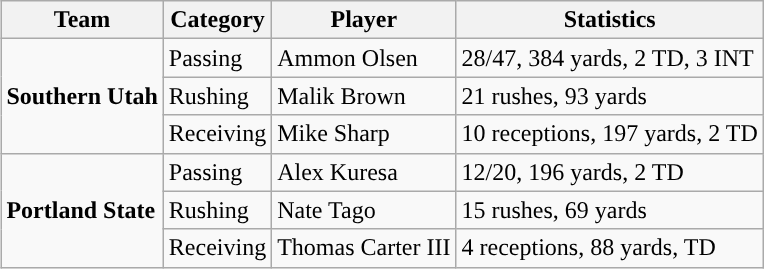<table class="wikitable" style="float: right;">
<tr>
<th>Team</th>
<th>Category</th>
<th>Player</th>
<th>Statistics</th>
</tr>
<tr>
<td rowspan=3><strong>Southern Utah</strong></td>
<td>Passing</td>
<td>Ammon Olsen</td>
<td>28/47, 384 yards, 2 TD, 3 INT</td>
</tr>
<tr>
<td>Rushing</td>
<td>Malik Brown</td>
<td>21 rushes, 93 yards</td>
</tr>
<tr>
<td>Receiving</td>
<td>Mike Sharp</td>
<td>10 receptions, 197 yards, 2 TD</td>
</tr>
<tr>
<td rowspan=3><strong>Portland State</strong></td>
<td>Passing</td>
<td>Alex Kuresa</td>
<td>12/20, 196 yards, 2 TD</td>
</tr>
<tr>
<td>Rushing</td>
<td>Nate Tago</td>
<td>15 rushes, 69 yards</td>
</tr>
<tr>
<td>Receiving</td>
<td>Thomas Carter III</td>
<td>4 receptions, 88 yards, TD</td>
</tr>
</table>
